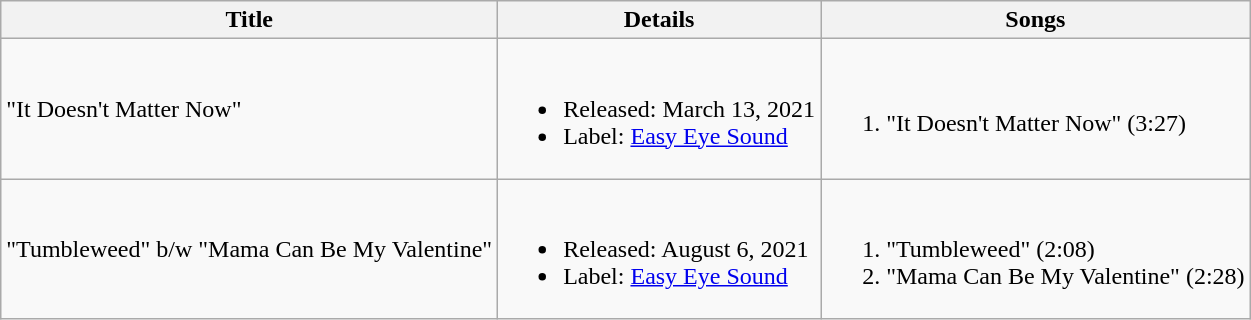<table class="wikitable">
<tr>
<th>Title</th>
<th>Details</th>
<th>Songs</th>
</tr>
<tr>
<td>"It Doesn't Matter Now"</td>
<td><br><ul><li>Released: March 13, 2021</li><li>Label: <a href='#'>Easy Eye Sound</a></li></ul></td>
<td><br><ol><li>"It Doesn't Matter Now" (3:27)</li></ol></td>
</tr>
<tr>
<td>"Tumbleweed" b/w "Mama Can Be My Valentine"</td>
<td><br><ul><li>Released: August 6, 2021</li><li>Label: <a href='#'>Easy Eye Sound</a></li></ul></td>
<td><br><ol><li>"Tumbleweed" (2:08)</li><li>"Mama Can Be My Valentine" (2:28)</li></ol></td>
</tr>
</table>
